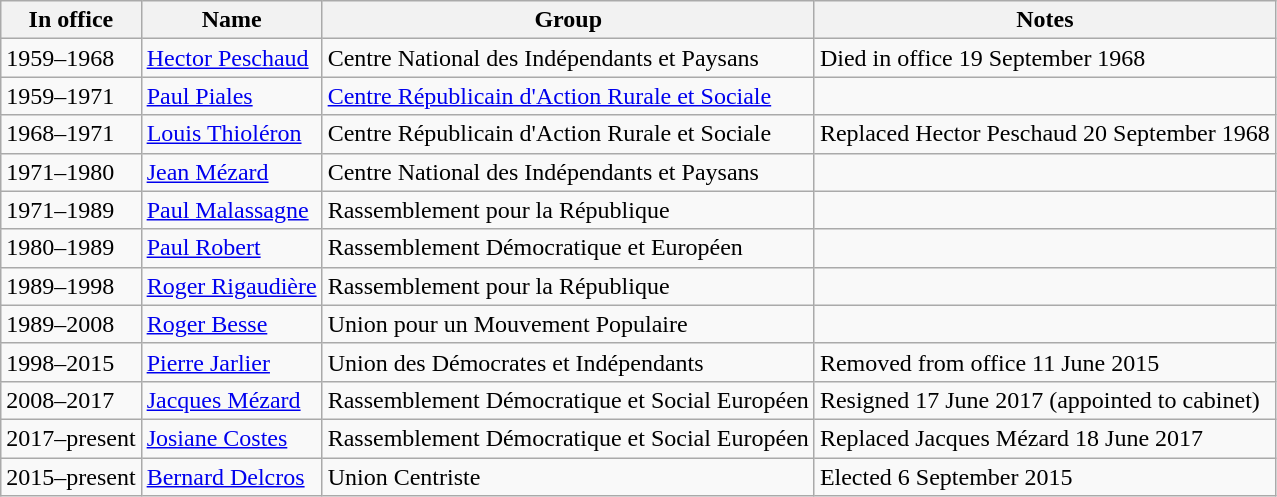<table class="wikitable sortable">
<tr>
<th>In office</th>
<th>Name</th>
<th>Group</th>
<th>Notes</th>
</tr>
<tr>
<td>1959–1968</td>
<td><a href='#'>Hector Peschaud</a></td>
<td>Centre National des Indépendants et Paysans</td>
<td>Died in office 19 September 1968</td>
</tr>
<tr>
<td>1959–1971</td>
<td><a href='#'>Paul Piales</a></td>
<td><a href='#'>Centre Républicain d'Action Rurale et Sociale</a></td>
<td></td>
</tr>
<tr>
<td>1968–1971</td>
<td><a href='#'>Louis Thioléron</a></td>
<td>Centre Républicain d'Action Rurale et Sociale</td>
<td>Replaced Hector Peschaud 20 September 1968</td>
</tr>
<tr>
<td>1971–1980</td>
<td><a href='#'>Jean Mézard</a></td>
<td>Centre National des Indépendants et Paysans</td>
<td></td>
</tr>
<tr>
<td>1971–1989</td>
<td><a href='#'>Paul Malassagne</a></td>
<td>Rassemblement pour la République</td>
<td></td>
</tr>
<tr>
<td>1980–1989</td>
<td><a href='#'>Paul Robert</a></td>
<td>Rassemblement Démocratique et Européen</td>
<td></td>
</tr>
<tr>
<td>1989–1998</td>
<td><a href='#'>Roger Rigaudière</a></td>
<td>Rassemblement pour la République</td>
<td></td>
</tr>
<tr>
<td>1989–2008</td>
<td><a href='#'>Roger Besse</a></td>
<td>Union pour un Mouvement Populaire</td>
<td></td>
</tr>
<tr>
<td>1998–2015</td>
<td><a href='#'>Pierre Jarlier</a></td>
<td>Union des Démocrates et Indépendants</td>
<td>Removed from office 11 June 2015</td>
</tr>
<tr>
<td>2008–2017</td>
<td><a href='#'>Jacques Mézard</a></td>
<td>Rassemblement Démocratique et Social Européen</td>
<td>Resigned 17 June 2017 (appointed to cabinet)</td>
</tr>
<tr>
<td>2017–present</td>
<td><a href='#'>Josiane Costes</a></td>
<td>Rassemblement Démocratique et Social Européen</td>
<td>Replaced Jacques Mézard 18 June 2017</td>
</tr>
<tr>
<td>2015–present</td>
<td><a href='#'>Bernard Delcros</a></td>
<td>Union Centriste</td>
<td>Elected 6 September 2015</td>
</tr>
</table>
